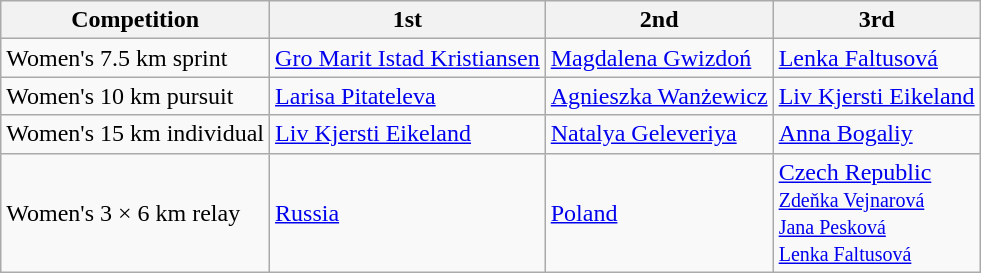<table class="wikitable">
<tr>
<th>Competition</th>
<th>1st</th>
<th>2nd</th>
<th>3rd</th>
</tr>
<tr>
<td>Women's 7.5 km sprint</td>
<td> <a href='#'>Gro Marit Istad Kristiansen</a></td>
<td> <a href='#'>Magdalena Gwizdoń</a></td>
<td> <a href='#'>Lenka Faltusová</a></td>
</tr>
<tr>
<td>Women's 10 km pursuit</td>
<td> <a href='#'>Larisa Pitateleva</a></td>
<td> <a href='#'>Agnieszka Wanżewicz</a></td>
<td> <a href='#'>Liv Kjersti Eikeland</a></td>
</tr>
<tr>
<td>Women's 15 km individual</td>
<td> <a href='#'>Liv Kjersti Eikeland</a></td>
<td> <a href='#'>Natalya Geleveriya</a></td>
<td> <a href='#'>Anna Bogaliy</a></td>
</tr>
<tr>
<td>Women's 3 × 6 km relay</td>
<td> <a href='#'>Russia</a></td>
<td> <a href='#'>Poland</a></td>
<td> <a href='#'>Czech Republic</a><br><small><a href='#'>Zdeňka Vejnarová</a><br><a href='#'>Jana Pesková</a><br><a href='#'>Lenka Faltusová</a></small></td>
</tr>
</table>
